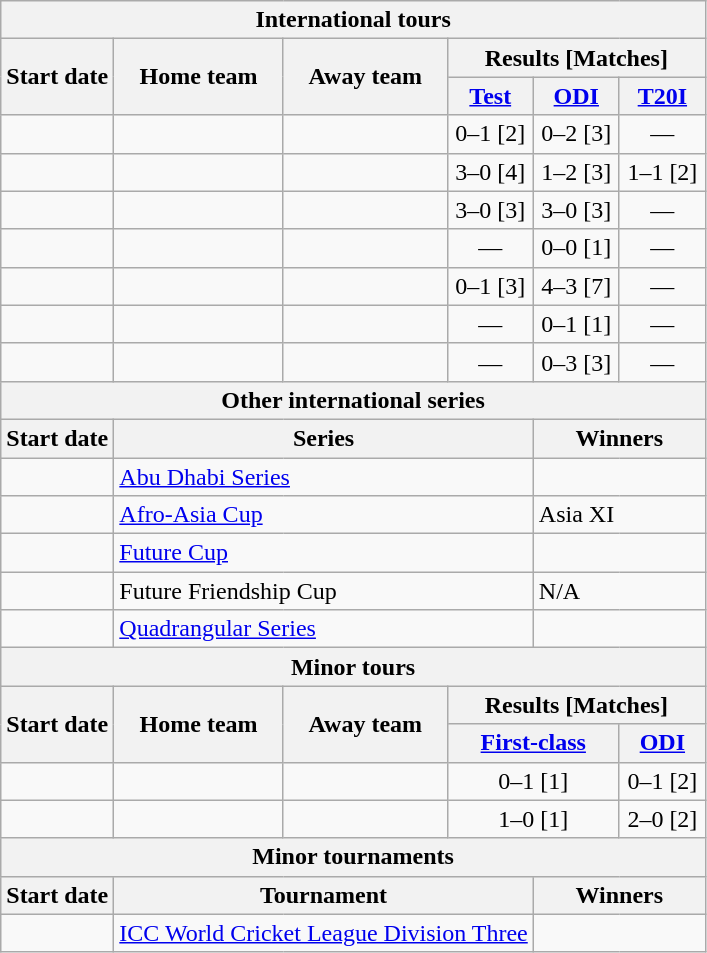<table class="wikitable sortable" style="text-align:center; white-space:nowrap">
<tr>
<th colspan=6>International tours</th>
</tr>
<tr>
<th rowspan=2>Start date</th>
<th rowspan=2>Home team</th>
<th rowspan=2>Away team</th>
<th colspan=6 class="unsortable">Results [Matches]</th>
</tr>
<tr>
<th width=50><a href='#'>Test</a></th>
<th width=50><a href='#'>ODI</a></th>
<th width=50><a href='#'>T20I</a></th>
</tr>
<tr>
<td style="text-align:left"><a href='#'></a></td>
<td style="text-align:left"></td>
<td style="text-align:left"></td>
<td>0–1 [2]</td>
<td>0–2 [3]</td>
<td>—</td>
</tr>
<tr>
<td style="text-align:left"><a href='#'></a></td>
<td style="text-align:left"></td>
<td style="text-align:left"></td>
<td>3–0 [4]</td>
<td>1–2 [3]</td>
<td>1–1 [2]</td>
</tr>
<tr>
<td style="text-align:left"><a href='#'></a></td>
<td style="text-align:left"></td>
<td style="text-align:left"></td>
<td>3–0 [3]</td>
<td>3–0 [3]</td>
<td>—</td>
</tr>
<tr>
<td style="text-align:left"><a href='#'></a></td>
<td style="text-align:left"></td>
<td style="text-align:left"></td>
<td>—</td>
<td>0–0 [1]</td>
<td>—</td>
</tr>
<tr>
<td style="text-align:left"><a href='#'></a></td>
<td style="text-align:left"></td>
<td style="text-align:left"></td>
<td>0–1 [3]</td>
<td>4–3 [7]</td>
<td>—</td>
</tr>
<tr>
<td style="text-align:left"><a href='#'></a></td>
<td style="text-align:left"></td>
<td style="text-align:left"></td>
<td>—</td>
<td>0–1 [1]</td>
<td>—</td>
</tr>
<tr>
<td style="text-align:left"><a href='#'></a></td>
<td style="text-align:left"></td>
<td style="text-align:left"></td>
<td>—</td>
<td>0–3 [3]</td>
<td>—</td>
</tr>
<tr class="sortbottom">
<th colspan=6>Other international series</th>
</tr>
<tr class="sortbottom">
<th>Start date</th>
<th colspan=3>Series</th>
<th colspan=2>Winners</th>
</tr>
<tr class="sortbottom">
<td style="text-align:left"><a href='#'></a></td>
<td style="text-align:left" colspan=3> <a href='#'>Abu Dhabi Series</a></td>
<td style="text-align:left" colspan=2></td>
</tr>
<tr class="sortbottom">
<td style="text-align:left"><a href='#'></a></td>
<td style="text-align:left" colspan=3> <a href='#'>Afro-Asia Cup</a></td>
<td style="text-align:left" colspan=2>Asia XI</td>
</tr>
<tr class="sortbottom">
<td style="text-align:left"><a href='#'></a></td>
<td style="text-align:left" colspan=3> <a href='#'>Future Cup</a></td>
<td style="text-align:left" colspan=2></td>
</tr>
<tr>
<td style="text-align:left"><a href='#'></a></td>
<td style="text-align:left" colspan=3> Future Friendship Cup</td>
<td style="text-align:left" colspan=2>N/A</td>
</tr>
<tr class="sortbottom">
<td style="text-align:left"><a href='#'></a></td>
<td style="text-align:left" colspan=3> <a href='#'>Quadrangular Series</a></td>
<td style="text-align:left" colspan=2></td>
</tr>
<tr class="sortbottom">
<th colspan=6>Minor tours</th>
</tr>
<tr class="sortbottom">
<th rowspan=2>Start date</th>
<th rowspan=2>Home team</th>
<th rowspan=2>Away team</th>
<th colspan=6 class="unsortable">Results [Matches]</th>
</tr>
<tr class="sortbottom">
<th colspan=2><a href='#'>First-class</a></th>
<th><a href='#'>ODI</a></th>
</tr>
<tr class="sortbottom">
<td style="text-align:left"><a href='#'></a></td>
<td style="text-align:left"></td>
<td style="text-align:left"></td>
<td colspan=2>0–1 [1]</td>
<td>0–1 [2]</td>
</tr>
<tr class="sortbottom">
<td style="text-align:left"><a href='#'></a></td>
<td style="text-align:left"></td>
<td style="text-align:left"></td>
<td colspan=2>1–0 [1]</td>
<td>2–0 [2]</td>
</tr>
<tr class="sortbottom">
<th colspan=6>Minor tournaments</th>
</tr>
<tr class="sortbottom">
<th>Start date</th>
<th colspan=3>Tournament</th>
<th colspan=2>Winners</th>
</tr>
<tr class="sortbottom">
<td style="text-align:left"><a href='#'></a></td>
<td style="text-align:left" colspan=3> <a href='#'>ICC World Cricket League Division Three</a></td>
<td style="text-align:left" colspan=2></td>
</tr>
</table>
